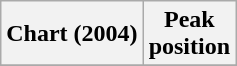<table class="wikitable sortable">
<tr>
<th align="left">Chart (2004)</th>
<th align="center">Peak<br>position</th>
</tr>
<tr>
</tr>
</table>
